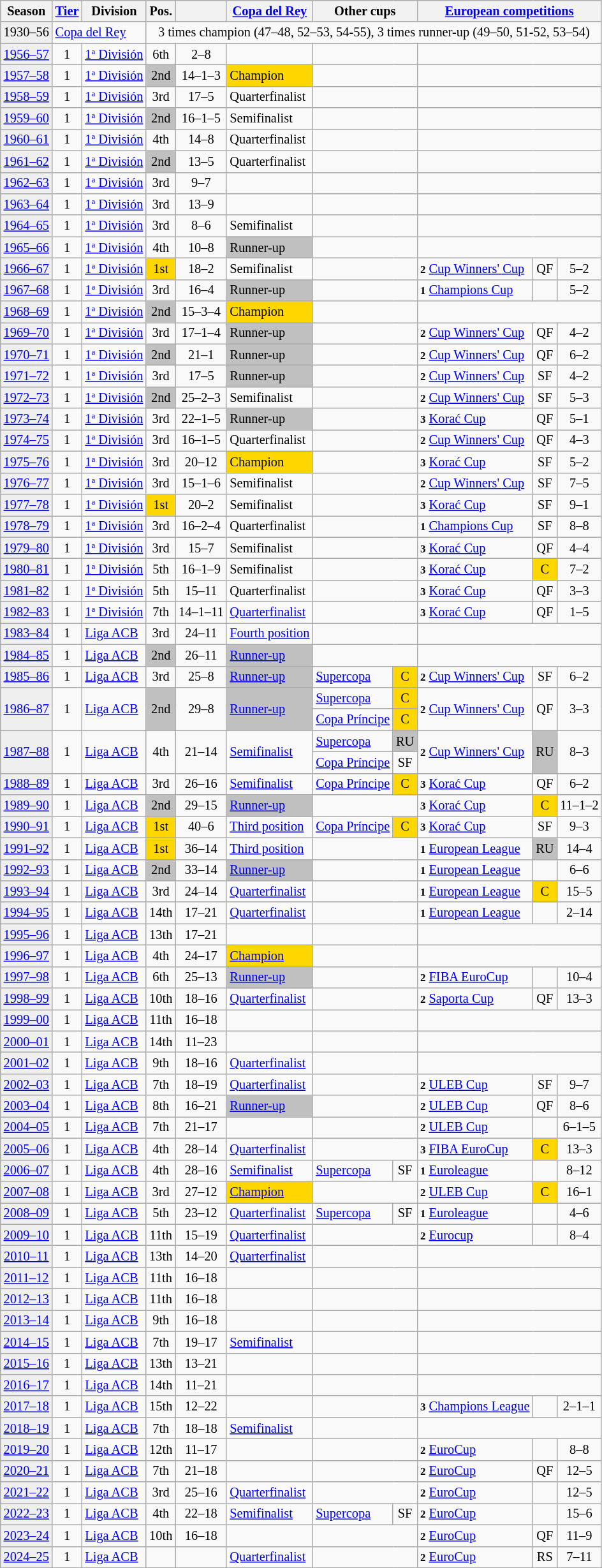<table class="wikitable" style="font-size:85%; text-align:center">
<tr>
<th>Season</th>
<th><a href='#'>Tier</a></th>
<th>Division</th>
<th>Pos.</th>
<th></th>
<th align=left><a href='#'>Copa del Rey</a></th>
<th colspan=2>Other cups</th>
<th colspan=3><a href='#'>European competitions</a></th>
</tr>
<tr>
<td bgcolor=#efefef>1930–56</td>
<td colspan=2 align=left><a href='#'>Copa del Rey</a></td>
<td colspan=10>3 times champion (47–48, 52–53, 54-55), 3 times runner-up (49–50, 51-52, 53–54)</td>
</tr>
<tr>
<td bgcolor=#efefef><a href='#'>1956–57</a></td>
<td>1</td>
<td align=left><a href='#'>1ª División</a></td>
<td>6th</td>
<td>2–8</td>
<td></td>
<td colspan=2></td>
<td colspan=3></td>
</tr>
<tr>
<td bgcolor=#efefef><a href='#'>1957–58</a></td>
<td>1</td>
<td align=left><a href='#'>1ª División</a></td>
<td bgcolor=silver>2nd</td>
<td>14–1–3</td>
<td bgcolor=gold align=left>Champion</td>
<td colspan=2></td>
<td colspan=3></td>
</tr>
<tr>
<td bgcolor=#efefef><a href='#'>1958–59</a></td>
<td>1</td>
<td align=left><a href='#'>1ª División</a></td>
<td>3rd</td>
<td>17–5</td>
<td align=left>Quarterfinalist</td>
<td colspan=2></td>
<td colspan=3></td>
</tr>
<tr>
<td bgcolor=#efefef><a href='#'>1959–60</a></td>
<td>1</td>
<td align=left><a href='#'>1ª División</a></td>
<td bgcolor=silver>2nd</td>
<td>16–1–5</td>
<td align=left>Semifinalist</td>
<td colspan=2></td>
<td colspan=3></td>
</tr>
<tr>
<td bgcolor=#efefef><a href='#'>1960–61</a></td>
<td>1</td>
<td align=left><a href='#'>1ª División</a></td>
<td>4th</td>
<td>14–8</td>
<td align=left>Quarterfinalist</td>
<td colspan=2></td>
<td colspan=3></td>
</tr>
<tr>
<td bgcolor=#efefef><a href='#'>1961–62</a></td>
<td>1</td>
<td align=left><a href='#'>1ª División</a></td>
<td bgcolor=silver>2nd</td>
<td>13–5</td>
<td align=left>Quarterfinalist</td>
<td colspan=2></td>
<td colspan=3></td>
</tr>
<tr>
<td bgcolor=#efefef><a href='#'>1962–63</a></td>
<td>1</td>
<td align=left><a href='#'>1ª División</a></td>
<td>3rd</td>
<td>9–7</td>
<td></td>
<td colspan=2></td>
<td colspan=3></td>
</tr>
<tr>
<td bgcolor=#efefef><a href='#'>1963–64</a></td>
<td>1</td>
<td align=left><a href='#'>1ª División</a></td>
<td>3rd</td>
<td>13–9</td>
<td></td>
<td colspan=2></td>
<td colspan=3></td>
</tr>
<tr>
<td bgcolor=#efefef><a href='#'>1964–65</a></td>
<td>1</td>
<td align=left><a href='#'>1ª División</a></td>
<td>3rd</td>
<td>8–6</td>
<td align=left>Semifinalist</td>
<td colspan=2></td>
<td colspan=3></td>
</tr>
<tr>
<td bgcolor=#efefef><a href='#'>1965–66</a></td>
<td>1</td>
<td align=left><a href='#'>1ª División</a></td>
<td>4th</td>
<td>10–8</td>
<td bgcolor=silver align=left>Runner-up</td>
<td colspan=2></td>
<td colspan=3></td>
</tr>
<tr>
<td bgcolor=#efefef><a href='#'>1966–67</a></td>
<td>1</td>
<td align=left><a href='#'>1ª División</a></td>
<td bgcolor=gold>1st</td>
<td>18–2</td>
<td align=left>Semifinalist</td>
<td colspan=2></td>
<td align=left><small><strong>2</strong></small> <a href='#'>Cup Winners' Cup</a></td>
<td>QF</td>
<td>5–2</td>
</tr>
<tr>
<td bgcolor=#efefef><a href='#'>1967–68</a></td>
<td>1</td>
<td align=left><a href='#'>1ª División</a></td>
<td>3rd</td>
<td>16–4</td>
<td bgcolor=silver align=left>Runner-up</td>
<td colspan=2></td>
<td align=left><small><strong>1</strong></small> <a href='#'>Champions Cup</a></td>
<td></td>
<td>5–2</td>
</tr>
<tr>
<td bgcolor=#efefef><a href='#'>1968–69</a></td>
<td>1</td>
<td align=left><a href='#'>1ª División</a></td>
<td bgcolor=silver>2nd</td>
<td>15–3–4</td>
<td bgcolor=gold align=left>Champion</td>
<td colspan=2></td>
<td colspan=3></td>
</tr>
<tr>
<td bgcolor=#efefef><a href='#'>1969–70</a></td>
<td>1</td>
<td align=left><a href='#'>1ª División</a></td>
<td>3rd</td>
<td>17–1–4</td>
<td bgcolor=silver align=left>Runner-up</td>
<td colspan=2></td>
<td align=left><small><strong>2</strong></small> <a href='#'>Cup Winners' Cup</a></td>
<td>QF</td>
<td>4–2</td>
</tr>
<tr>
<td bgcolor=#efefef><a href='#'>1970–71</a></td>
<td>1</td>
<td align=left><a href='#'>1ª División</a></td>
<td bgcolor=silver>2nd</td>
<td>21–1</td>
<td bgcolor=silver align=left>Runner-up</td>
<td colspan=2></td>
<td align=left><small><strong>2</strong></small> <a href='#'>Cup Winners' Cup</a></td>
<td>QF</td>
<td>6–2</td>
</tr>
<tr>
<td bgcolor=#efefef><a href='#'>1971–72</a></td>
<td>1</td>
<td align=left><a href='#'>1ª División</a></td>
<td>3rd</td>
<td>17–5</td>
<td bgcolor=silver align=left>Runner-up</td>
<td colspan=2></td>
<td align=left><small><strong>2</strong></small> <a href='#'>Cup Winners' Cup</a></td>
<td>SF</td>
<td>4–2</td>
</tr>
<tr>
<td bgcolor=#efefef><a href='#'>1972–73</a></td>
<td>1</td>
<td align=left><a href='#'>1ª División</a></td>
<td bgcolor=silver>2nd</td>
<td>25–2–3</td>
<td align=left>Semifinalist</td>
<td colspan=2></td>
<td align=left><small><strong>2</strong></small> <a href='#'>Cup Winners' Cup</a></td>
<td>SF</td>
<td>5–3</td>
</tr>
<tr>
<td bgcolor=#efefef><a href='#'>1973–74</a></td>
<td>1</td>
<td align=left><a href='#'>1ª División</a></td>
<td>3rd</td>
<td>22–1–5</td>
<td bgcolor=silver align=left>Runner-up</td>
<td colspan=2></td>
<td align=left><small><strong>3</strong></small> <a href='#'>Korać Cup</a></td>
<td>QF</td>
<td>5–1</td>
</tr>
<tr>
<td bgcolor=#efefef><a href='#'>1974–75</a></td>
<td>1</td>
<td align=left><a href='#'>1ª División</a></td>
<td>3rd</td>
<td>16–1–5</td>
<td align=left>Quarterfinalist</td>
<td colspan=2></td>
<td align=left><small><strong>2</strong></small> <a href='#'>Cup Winners' Cup</a></td>
<td>QF</td>
<td>4–3</td>
</tr>
<tr>
<td bgcolor=#efefef><a href='#'>1975–76</a></td>
<td>1</td>
<td align=left><a href='#'>1ª División</a></td>
<td>3rd</td>
<td>20–12</td>
<td bgcolor=gold align=left>Champion</td>
<td colspan=2></td>
<td align=left><small><strong>3</strong></small> <a href='#'>Korać Cup</a></td>
<td>SF</td>
<td>5–2</td>
</tr>
<tr>
<td bgcolor=#efefef><a href='#'>1976–77</a></td>
<td>1</td>
<td align=left><a href='#'>1ª División</a></td>
<td>3rd</td>
<td>15–1–6</td>
<td align=left>Semifinalist</td>
<td colspan=2></td>
<td align=left><small><strong>2</strong></small> <a href='#'>Cup Winners' Cup</a></td>
<td>SF</td>
<td>7–5</td>
</tr>
<tr>
<td bgcolor=#efefef><a href='#'>1977–78</a></td>
<td>1</td>
<td align=left><a href='#'>1ª División</a></td>
<td bgcolor=gold>1st</td>
<td>20–2</td>
<td align=left>Semifinalist</td>
<td colspan=2></td>
<td align=left><small><strong>3</strong></small> <a href='#'>Korać Cup</a></td>
<td>SF</td>
<td>9–1</td>
</tr>
<tr>
<td bgcolor=#efefef><a href='#'>1978–79</a></td>
<td>1</td>
<td align=left><a href='#'>1ª División</a></td>
<td>3rd</td>
<td>16–2–4</td>
<td align=left>Quarterfinalist</td>
<td colspan=2></td>
<td align=left><small><strong>1</strong></small> <a href='#'>Champions Cup</a></td>
<td>SF</td>
<td>8–8</td>
</tr>
<tr>
<td bgcolor=#efefef><a href='#'>1979–80</a></td>
<td>1</td>
<td align=left><a href='#'>1ª División</a></td>
<td>3rd</td>
<td>15–7</td>
<td align=left>Semifinalist</td>
<td colspan=2></td>
<td align=left><small><strong>3</strong></small> <a href='#'>Korać Cup</a></td>
<td>QF</td>
<td>4–4</td>
</tr>
<tr>
<td bgcolor=#efefef><a href='#'>1980–81</a></td>
<td>1</td>
<td align=left><a href='#'>1ª División</a></td>
<td>5th</td>
<td>16–1–9</td>
<td align=left>Semifinalist</td>
<td colspan=2></td>
<td align=left><small><strong>3</strong></small> <a href='#'>Korać Cup</a></td>
<td bgcolor=gold>C</td>
<td>7–2</td>
</tr>
<tr>
<td bgcolor=#efefef><a href='#'>1981–82</a></td>
<td>1</td>
<td align=left><a href='#'>1ª División</a></td>
<td>5th</td>
<td>15–11</td>
<td align=left>Quarterfinalist</td>
<td colspan=2></td>
<td align=left><small><strong>3</strong></small> <a href='#'>Korać Cup</a></td>
<td>QF</td>
<td>3–3</td>
</tr>
<tr>
<td bgcolor=#efefef><a href='#'>1982–83</a></td>
<td>1</td>
<td align=left><a href='#'>1ª División</a></td>
<td>7th</td>
<td>14–1–11</td>
<td align=left><a href='#'>Quarterfinalist</a></td>
<td colspan=2></td>
<td align=left><small><strong>3</strong></small> <a href='#'>Korać Cup</a></td>
<td>QF</td>
<td>1–5</td>
</tr>
<tr>
<td bgcolor=#efefef><a href='#'>1983–84</a></td>
<td>1</td>
<td align=left><a href='#'>Liga ACB</a></td>
<td>3rd</td>
<td>24–11</td>
<td align=left><a href='#'>Fourth position</a></td>
<td colspan=2></td>
<td colspan=3></td>
</tr>
<tr>
<td bgcolor=#efefef><a href='#'>1984–85</a></td>
<td>1</td>
<td align=left><a href='#'>Liga ACB</a></td>
<td bgcolor=silver>2nd</td>
<td>26–11</td>
<td bgcolor=silver align=left><a href='#'>Runner-up</a></td>
<td colspan=2></td>
<td colspan=3></td>
</tr>
<tr>
<td bgcolor=#efefef><a href='#'>1985–86</a></td>
<td>1</td>
<td align=left><a href='#'>Liga ACB</a></td>
<td>3rd</td>
<td>25–8</td>
<td bgcolor=silver align=left><a href='#'>Runner-up</a></td>
<td align=left><a href='#'>Supercopa</a></td>
<td bgcolor=gold>C</td>
<td align=left><small><strong>2</strong></small> <a href='#'>Cup Winners' Cup</a></td>
<td>SF</td>
<td>6–2</td>
</tr>
<tr>
<td rowspan=2 bgcolor=#efefef><a href='#'>1986–87</a></td>
<td rowspan=2>1</td>
<td rowspan=2 align=left><a href='#'>Liga ACB</a></td>
<td rowspan=2 bgcolor=silver>2nd</td>
<td rowspan=2>29–8</td>
<td rowspan=2 bgcolor=silver align=left><a href='#'>Runner-up</a></td>
<td align=left><a href='#'>Supercopa</a></td>
<td bgcolor=gold>C</td>
<td rowspan=2 align=left><small><strong>2</strong></small> <a href='#'>Cup Winners' Cup</a></td>
<td rowspan=2>QF</td>
<td rowspan=2>3–3</td>
</tr>
<tr>
<td align=left><a href='#'>Copa Príncipe</a></td>
<td bgcolor=gold>C</td>
</tr>
<tr>
<td rowspan=2 bgcolor=#efefef><a href='#'>1987–88</a></td>
<td rowspan=2>1</td>
<td rowspan=2 align=left><a href='#'>Liga ACB</a></td>
<td rowspan=2>4th</td>
<td rowspan=2>21–14</td>
<td rowspan=2 align=left><a href='#'>Semifinalist</a></td>
<td align=left><a href='#'>Supercopa</a></td>
<td bgcolor=silver>RU</td>
<td rowspan=2 align=left><small><strong>2</strong></small> <a href='#'>Cup Winners' Cup</a></td>
<td rowspan=2 bgcolor=silver>RU</td>
<td rowspan=2>8–3</td>
</tr>
<tr>
<td align=left><a href='#'>Copa Príncipe</a></td>
<td>SF</td>
</tr>
<tr>
<td bgcolor=#efefef><a href='#'>1988–89</a></td>
<td>1</td>
<td align=left><a href='#'>Liga ACB</a></td>
<td>3rd</td>
<td>26–16</td>
<td align=left><a href='#'>Semifinalist</a></td>
<td align=left><a href='#'>Copa Príncipe</a></td>
<td bgcolor=gold>C</td>
<td align=left><small><strong>3</strong></small> <a href='#'>Korać Cup</a></td>
<td>QF</td>
<td>6–2</td>
</tr>
<tr>
<td bgcolor=#efefef><a href='#'>1989–90</a></td>
<td>1</td>
<td align=left><a href='#'>Liga ACB</a></td>
<td bgcolor=silver>2nd</td>
<td>29–15</td>
<td bgcolor=silver align=left><a href='#'>Runner-up</a></td>
<td colspan=2></td>
<td align=left><small><strong>3</strong></small> <a href='#'>Korać Cup</a></td>
<td bgcolor=gold>C</td>
<td>11–1–2</td>
</tr>
<tr>
<td bgcolor=#efefef><a href='#'>1990–91</a></td>
<td>1</td>
<td align=left><a href='#'>Liga ACB</a></td>
<td bgcolor=gold>1st</td>
<td>40–6</td>
<td align=left><a href='#'>Third position</a></td>
<td align=left><a href='#'>Copa Príncipe</a></td>
<td bgcolor=gold>C</td>
<td align=left><small><strong>3</strong></small> <a href='#'>Korać Cup</a></td>
<td>SF</td>
<td>9–3</td>
</tr>
<tr>
<td bgcolor=#efefef><a href='#'>1991–92</a></td>
<td>1</td>
<td align=left><a href='#'>Liga ACB</a></td>
<td bgcolor=gold>1st</td>
<td>36–14</td>
<td align=left><a href='#'>Third position</a></td>
<td colspan=2></td>
<td align=left><small><strong>1</strong></small> <a href='#'>European League</a></td>
<td bgcolor=silver>RU</td>
<td>14–4</td>
</tr>
<tr>
<td bgcolor=#efefef><a href='#'>1992–93</a></td>
<td>1</td>
<td align=left><a href='#'>Liga ACB</a></td>
<td bgcolor=silver>2nd</td>
<td>33–14</td>
<td align=left bgcolor=silver><a href='#'>Runner-up</a></td>
<td colspan=2></td>
<td align=left><small><strong>1</strong></small> <a href='#'>European League</a></td>
<td></td>
<td>6–6</td>
</tr>
<tr>
<td bgcolor=#efefef><a href='#'>1993–94</a></td>
<td>1</td>
<td align=left><a href='#'>Liga ACB</a></td>
<td>3rd</td>
<td>24–14</td>
<td align=left><a href='#'>Quarterfinalist</a></td>
<td colspan=2></td>
<td align=left><small><strong>1</strong></small> <a href='#'>European League</a></td>
<td bgcolor=gold>C</td>
<td>15–5</td>
</tr>
<tr>
<td bgcolor=#efefef><a href='#'>1994–95</a></td>
<td>1</td>
<td align=left><a href='#'>Liga ACB</a></td>
<td>14th</td>
<td>17–21</td>
<td align=left><a href='#'>Quarterfinalist</a></td>
<td colspan=2></td>
<td align=left><small><strong>1</strong></small> <a href='#'>European League</a></td>
<td></td>
<td>2–14</td>
</tr>
<tr>
<td bgcolor=#efefef><a href='#'>1995–96</a></td>
<td>1</td>
<td align=left><a href='#'>Liga ACB</a></td>
<td>13th</td>
<td>17–21</td>
<td></td>
<td colspan=2></td>
<td colspan=3></td>
</tr>
<tr>
<td bgcolor=#efefef><a href='#'>1996–97</a></td>
<td>1</td>
<td align=left><a href='#'>Liga ACB</a></td>
<td>4th</td>
<td>24–17</td>
<td bgcolor=gold align=left><a href='#'>Champion</a></td>
<td colspan=2></td>
<td colspan=3></td>
</tr>
<tr>
<td bgcolor=#efefef><a href='#'>1997–98</a></td>
<td>1</td>
<td align=left><a href='#'>Liga ACB</a></td>
<td>6th</td>
<td>25–13</td>
<td bgcolor=silver align=left><a href='#'>Runner-up</a></td>
<td colspan=2></td>
<td align=left><small><strong>2</strong></small> <a href='#'>FIBA EuroCup</a></td>
<td></td>
<td>10–4</td>
</tr>
<tr>
<td bgcolor=#efefef><a href='#'>1998–99</a></td>
<td>1</td>
<td align=left><a href='#'>Liga ACB</a></td>
<td>10th</td>
<td>18–16</td>
<td align=left><a href='#'>Quarterfinalist</a></td>
<td colspan=2></td>
<td align=left><small><strong>2</strong></small> <a href='#'>Saporta Cup</a></td>
<td>QF</td>
<td>13–3</td>
</tr>
<tr>
<td bgcolor=#efefef><a href='#'>1999–00</a></td>
<td>1</td>
<td align=left><a href='#'>Liga ACB</a></td>
<td>11th</td>
<td>16–18</td>
<td></td>
<td colspan=2></td>
<td colspan=3></td>
</tr>
<tr>
<td bgcolor=#efefef><a href='#'>2000–01</a></td>
<td>1</td>
<td align=left><a href='#'>Liga ACB</a></td>
<td>14th</td>
<td>11–23</td>
<td></td>
<td colspan=2></td>
<td colspan=3></td>
</tr>
<tr>
<td bgcolor=#efefef><a href='#'>2001–02</a></td>
<td>1</td>
<td align=left><a href='#'>Liga ACB</a></td>
<td>9th</td>
<td>18–16</td>
<td align=left><a href='#'>Quarterfinalist</a></td>
<td colspan=2></td>
<td colspan=3></td>
</tr>
<tr>
<td bgcolor=#efefef><a href='#'>2002–03</a></td>
<td>1</td>
<td align=left><a href='#'>Liga ACB</a></td>
<td>7th</td>
<td>18–19</td>
<td align=left><a href='#'>Quarterfinalist</a></td>
<td colspan=2></td>
<td align=left><small><strong>2</strong></small> <a href='#'>ULEB Cup</a></td>
<td>SF</td>
<td>9–7</td>
</tr>
<tr>
<td bgcolor=#efefef><a href='#'>2003–04</a></td>
<td>1</td>
<td align=left><a href='#'>Liga ACB</a></td>
<td>8th</td>
<td>16–21</td>
<td bgcolor=silver align=left><a href='#'>Runner-up</a></td>
<td colspan=2></td>
<td align=left><small><strong>2</strong></small> <a href='#'>ULEB Cup</a></td>
<td>QF</td>
<td>8–6</td>
</tr>
<tr>
<td bgcolor=#efefef><a href='#'>2004–05</a></td>
<td>1</td>
<td align=left><a href='#'>Liga ACB</a></td>
<td>7th</td>
<td>21–17</td>
<td></td>
<td colspan=2></td>
<td align=left><small><strong>2</strong></small> <a href='#'>ULEB Cup</a></td>
<td></td>
<td>6–1–5</td>
</tr>
<tr>
<td bgcolor=#efefef><a href='#'>2005–06</a></td>
<td>1</td>
<td align=left><a href='#'>Liga ACB</a></td>
<td>4th</td>
<td>28–14</td>
<td align=left><a href='#'>Quarterfinalist</a></td>
<td colspan=2></td>
<td align=left><small><strong>3</strong></small> <a href='#'>FIBA EuroCup</a></td>
<td bgcolor=gold>C</td>
<td>13–3</td>
</tr>
<tr>
<td bgcolor=#efefef><a href='#'>2006–07</a></td>
<td>1</td>
<td align=left><a href='#'>Liga ACB</a></td>
<td>4th</td>
<td>28–16</td>
<td align=left><a href='#'>Semifinalist</a></td>
<td align=left><a href='#'>Supercopa</a></td>
<td>SF</td>
<td align=left><small><strong>1</strong></small> <a href='#'>Euroleague</a></td>
<td></td>
<td>8–12</td>
</tr>
<tr>
<td bgcolor=#efefef><a href='#'>2007–08</a></td>
<td>1</td>
<td align=left><a href='#'>Liga ACB</a></td>
<td>3rd</td>
<td>27–12</td>
<td bgcolor=gold align=left><a href='#'>Champion</a></td>
<td colspan=2></td>
<td align=left><small><strong>2</strong></small> <a href='#'>ULEB Cup</a></td>
<td bgcolor=gold>C</td>
<td>16–1</td>
</tr>
<tr>
<td bgcolor=#efefef><a href='#'>2008–09</a></td>
<td>1</td>
<td align=left><a href='#'>Liga ACB</a></td>
<td>5th</td>
<td>23–12</td>
<td align=left><a href='#'>Quarterfinalist</a></td>
<td align=left><a href='#'>Supercopa</a></td>
<td>SF</td>
<td align=left><small><strong>1</strong></small> <a href='#'>Euroleague</a></td>
<td></td>
<td>4–6</td>
</tr>
<tr>
<td bgcolor=#efefef><a href='#'>2009–10</a></td>
<td>1</td>
<td align=left><a href='#'>Liga ACB</a></td>
<td>11th</td>
<td>15–19</td>
<td align=left><a href='#'>Quarterfinalist</a></td>
<td colspan=2></td>
<td align=left><small><strong>2</strong></small> <a href='#'>Eurocup</a></td>
<td></td>
<td>8–4</td>
</tr>
<tr>
<td bgcolor=#efefef><a href='#'>2010–11</a></td>
<td>1</td>
<td align=left><a href='#'>Liga ACB</a></td>
<td>13th</td>
<td>14–20</td>
<td align=left><a href='#'>Quarterfinalist</a></td>
<td colspan=2></td>
<td colspan=3></td>
</tr>
<tr>
<td bgcolor=#efefef><a href='#'>2011–12</a></td>
<td>1</td>
<td align=left><a href='#'>Liga ACB</a></td>
<td>11th</td>
<td>16–18</td>
<td></td>
<td colspan=2></td>
<td colspan=3></td>
</tr>
<tr>
<td bgcolor=#efefef><a href='#'>2012–13</a></td>
<td>1</td>
<td align=left><a href='#'>Liga ACB</a></td>
<td>11th</td>
<td>16–18</td>
<td></td>
<td colspan=2></td>
<td colspan=3></td>
</tr>
<tr>
<td bgcolor=#efefef><a href='#'>2013–14</a></td>
<td>1</td>
<td align=left><a href='#'>Liga ACB</a></td>
<td>9th</td>
<td>16–18</td>
<td></td>
<td colspan=2></td>
<td colspan=3></td>
</tr>
<tr>
<td bgcolor=#efefef><a href='#'>2014–15</a></td>
<td>1</td>
<td align=left><a href='#'>Liga ACB</a></td>
<td>7th</td>
<td>19–17</td>
<td align=left><a href='#'>Semifinalist</a></td>
<td colspan=2></td>
<td colspan=3></td>
</tr>
<tr>
<td bgcolor=#efefef><a href='#'>2015–16</a></td>
<td>1</td>
<td align=left><a href='#'>Liga ACB</a></td>
<td>13th</td>
<td>13–21</td>
<td></td>
<td colspan=2></td>
<td colspan=3></td>
</tr>
<tr>
<td bgcolor=#efefef><a href='#'>2016–17</a></td>
<td>1</td>
<td align=left><a href='#'>Liga ACB</a></td>
<td>14th</td>
<td>11–21</td>
<td></td>
<td colspan=2></td>
<td colspan=3></td>
</tr>
<tr>
<td bgcolor=#efefef><a href='#'>2017–18</a></td>
<td>1</td>
<td align=left><a href='#'>Liga ACB</a></td>
<td>15th</td>
<td>12–22</td>
<td></td>
<td colspan=2></td>
<td align=left><small><strong>3</strong></small> <a href='#'>Champions League</a></td>
<td></td>
<td>2–1–1</td>
</tr>
<tr>
<td bgcolor=#efefef><a href='#'>2018–19</a></td>
<td>1</td>
<td align=left><a href='#'>Liga ACB</a></td>
<td>7th</td>
<td>18–18</td>
<td align=left><a href='#'>Semifinalist</a></td>
<td colspan=2></td>
<td colspan=3></td>
</tr>
<tr>
<td bgcolor=#efefef><a href='#'>2019–20</a></td>
<td>1</td>
<td align=left><a href='#'>Liga ACB</a></td>
<td>12th</td>
<td>11–17</td>
<td></td>
<td colspan=2></td>
<td align=left><small><strong>2</strong></small> <a href='#'>EuroCup</a></td>
<td></td>
<td>8–8</td>
</tr>
<tr>
<td bgcolor=#efefef><a href='#'>2020–21</a></td>
<td>1</td>
<td align=left><a href='#'>Liga ACB</a></td>
<td>7th</td>
<td>21–18</td>
<td></td>
<td colspan=2></td>
<td align=left><small><strong>2</strong></small> <a href='#'>EuroCup</a></td>
<td>QF</td>
<td>12–5</td>
</tr>
<tr>
<td bgcolor=#efefef><a href='#'>2021–22</a></td>
<td>1</td>
<td align=left><a href='#'>Liga ACB</a></td>
<td>3rd</td>
<td>25–16</td>
<td align=left><a href='#'>Quarterfinalist</a></td>
<td colspan=2></td>
<td align=left><small><strong>2</strong></small> <a href='#'>EuroCup</a></td>
<td></td>
<td>12–5</td>
</tr>
<tr>
<td bgcolor=#efefef><a href='#'>2022–23</a></td>
<td>1</td>
<td align=left><a href='#'>Liga ACB</a></td>
<td>4th</td>
<td>22–18</td>
<td align=left><a href='#'>Semifinalist</a></td>
<td align=left><a href='#'>Supercopa</a></td>
<td>SF</td>
<td align=left><small><strong>2</strong></small> <a href='#'>EuroCup</a></td>
<td></td>
<td>15–6</td>
</tr>
<tr>
<td bgcolor=#efefef><a href='#'>2023–24</a></td>
<td>1</td>
<td align=left><a href='#'>Liga ACB</a></td>
<td>10th</td>
<td>16–18</td>
<td></td>
<td colspan=2></td>
<td align=left><small><strong>2</strong></small> <a href='#'>EuroCup</a></td>
<td>QF</td>
<td>11–9</td>
</tr>
<tr>
<td bgcolor=#efefef><a href='#'>2024–25</a></td>
<td>1</td>
<td align=left><a href='#'>Liga ACB</a></td>
<td></td>
<td></td>
<td align=left><a href='#'>Quarterfinalist</a></td>
<td colspan=2></td>
<td align=left><small><strong>2</strong></small> <a href='#'>EuroCup</a></td>
<td>RS</td>
<td>7–11</td>
</tr>
<tr>
</tr>
</table>
